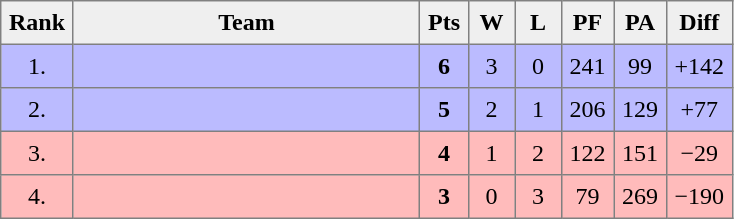<table style=border-collapse:collapse border=1 cellspacing=0 cellpadding=5>
<tr align=center bgcolor=#efefef>
<th width=20>Rank</th>
<th width=220>Team</th>
<th width=20>Pts</th>
<th width=20>W</th>
<th width=20>L</th>
<th width=20>PF</th>
<th width=20>PA</th>
<th width=20>Diff</th>
</tr>
<tr align=center bgcolor="#BBBBFF">
<td>1.</td>
<td align=left></td>
<td><strong>6</strong></td>
<td>3</td>
<td>0</td>
<td>241</td>
<td>99</td>
<td>+142</td>
</tr>
<tr align=center bgcolor="#BBBBFF">
<td>2.</td>
<td align=left></td>
<td><strong>5</strong></td>
<td>2</td>
<td>1</td>
<td>206</td>
<td>129</td>
<td>+77</td>
</tr>
<tr align=center bgcolor="#ffbbbb">
<td>3.</td>
<td align=left></td>
<td><strong>4</strong></td>
<td>1</td>
<td>2</td>
<td>122</td>
<td>151</td>
<td>−29</td>
</tr>
<tr align=center bgcolor="#ffbbbb">
<td>4.</td>
<td align=left></td>
<td><strong>3</strong></td>
<td>0</td>
<td>3</td>
<td>79</td>
<td>269</td>
<td>−190</td>
</tr>
</table>
